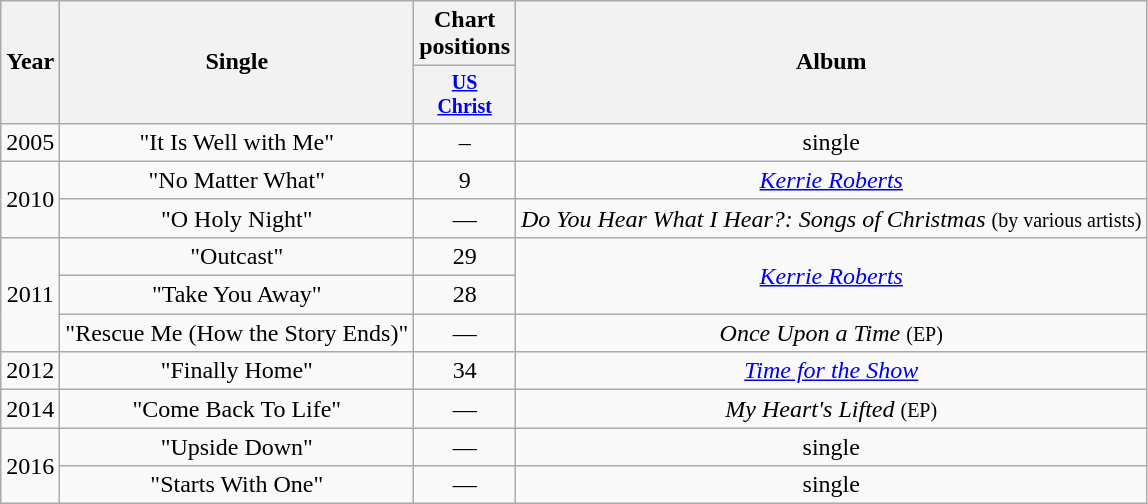<table class="wikitable" style="text-align:center;">
<tr>
<th rowspan="2">Year</th>
<th rowspan="2">Single</th>
<th colspan="1">Chart positions</th>
<th rowspan="2">Album</th>
</tr>
<tr style="font-size:smaller;">
<th width="45"><a href='#'>US<br>Christ</a><br></th>
</tr>
<tr>
<td>2005</td>
<td>"It Is Well with Me"</td>
<td>–</td>
<td>single</td>
</tr>
<tr>
<td rowspan="2">2010</td>
<td>"No Matter What"</td>
<td>9</td>
<td><em><a href='#'>Kerrie Roberts</a></em></td>
</tr>
<tr>
<td>"O Holy Night"</td>
<td>—</td>
<td><em>Do You Hear What I Hear?: Songs of Christmas</em> <small>(by various artists)</small></td>
</tr>
<tr>
<td rowspan="3">2011</td>
<td>"Outcast"</td>
<td>29</td>
<td rowspan="2"><em><a href='#'>Kerrie Roberts</a></em></td>
</tr>
<tr>
<td>"Take You Away"</td>
<td>28</td>
</tr>
<tr>
<td>"Rescue Me (How the Story Ends)"</td>
<td>—</td>
<td><em>Once Upon a Time</em> <small>(EP)</small></td>
</tr>
<tr>
<td rowspan="1">2012</td>
<td>"Finally Home"</td>
<td>34</td>
<td><em><a href='#'>Time for the Show</a></em></td>
</tr>
<tr>
<td rowspan="1">2014</td>
<td>"Come Back To Life"</td>
<td>—</td>
<td><em>My Heart's Lifted</em> <small>(EP)</small></td>
</tr>
<tr>
<td rowspan="2">2016</td>
<td>"Upside Down"</td>
<td>—</td>
<td>single</td>
</tr>
<tr>
<td>"Starts With One"</td>
<td>—</td>
<td>single</td>
</tr>
</table>
